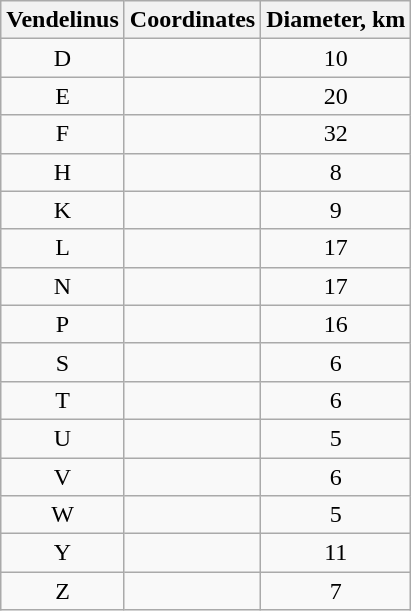<table class="wikitable sortable" style="text-align:center">
<tr>
<th>Vendelinus</th>
<th class="unsortable">Coordinates</th>
<th>Diameter, km</th>
</tr>
<tr>
<td>D</td>
<td></td>
<td>10</td>
</tr>
<tr>
<td>E</td>
<td></td>
<td>20</td>
</tr>
<tr>
<td>F</td>
<td></td>
<td>32</td>
</tr>
<tr>
<td>H</td>
<td></td>
<td>8</td>
</tr>
<tr>
<td>K</td>
<td></td>
<td>9</td>
</tr>
<tr>
<td>L</td>
<td></td>
<td>17</td>
</tr>
<tr>
<td>N</td>
<td></td>
<td>17</td>
</tr>
<tr>
<td>P</td>
<td></td>
<td>16</td>
</tr>
<tr>
<td>S</td>
<td></td>
<td>6</td>
</tr>
<tr>
<td>T</td>
<td></td>
<td>6</td>
</tr>
<tr>
<td>U</td>
<td></td>
<td>5</td>
</tr>
<tr>
<td>V</td>
<td></td>
<td>6</td>
</tr>
<tr>
<td>W</td>
<td></td>
<td>5</td>
</tr>
<tr>
<td>Y</td>
<td></td>
<td>11</td>
</tr>
<tr>
<td>Z</td>
<td></td>
<td>7</td>
</tr>
</table>
